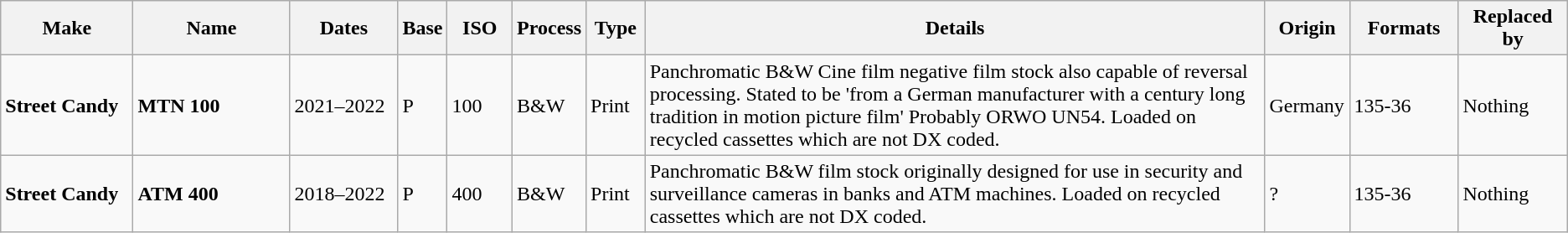<table class="wikitable">
<tr>
<th scope="col" style="width: 100px;">Make</th>
<th scope="col" style="width: 120px;">Name</th>
<th scope="col" style="width: 80px;">Dates</th>
<th scope="col" style="width: 30px;">Base</th>
<th scope="col" style="width: 45px;">ISO</th>
<th scope="col" style="width: 40px;">Process</th>
<th scope="col" style="width: 40px;">Type</th>
<th scope="col" style="width: 500px;">Details</th>
<th scope="col" style="width: 60px;">Origin</th>
<th scope="col" style="width: 80px;">Formats</th>
<th scope="col" style="width: 80px;">Replaced by</th>
</tr>
<tr>
<td><strong>Street Candy</strong></td>
<td><strong>MTN 100</strong></td>
<td>2021–2022</td>
<td>P</td>
<td>100</td>
<td>B&W</td>
<td>Print</td>
<td>Panchromatic B&W Cine film negative film stock also capable of reversal processing. Stated to be 'from a German manufacturer with a century long tradition in motion picture film' Probably ORWO UN54. Loaded on recycled cassettes which are not DX coded.</td>
<td>Germany</td>
<td>135-36</td>
<td>Nothing</td>
</tr>
<tr>
<td><strong>Street Candy</strong></td>
<td><strong>ATM 400</strong></td>
<td>2018–2022</td>
<td>P</td>
<td>400</td>
<td>B&W</td>
<td>Print</td>
<td>Panchromatic B&W film stock originally designed for use in security and surveillance cameras in banks and ATM machines. Loaded on recycled cassettes which are not DX coded.</td>
<td>?</td>
<td>135-36</td>
<td>Nothing</td>
</tr>
</table>
